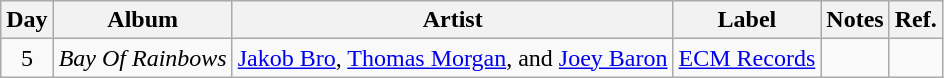<table class="wikitable">
<tr>
<th>Day</th>
<th>Album</th>
<th>Artist</th>
<th>Label</th>
<th>Notes</th>
<th>Ref.</th>
</tr>
<tr>
<td rowspan="1" style="text-align:center;">5</td>
<td><em>Bay Of Rainbows</em></td>
<td><a href='#'>Jakob Bro</a>, <a href='#'>Thomas Morgan</a>, and <a href='#'>Joey Baron</a></td>
<td><a href='#'>ECM Records</a></td>
<td></td>
<td style="text-align:center;"></td>
</tr>
</table>
